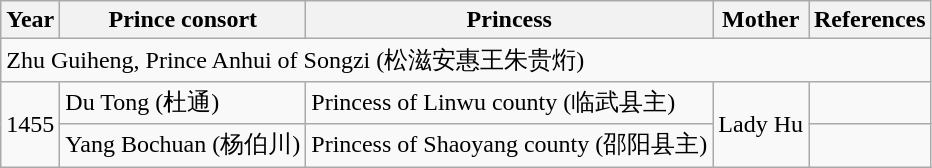<table class="wikitable">
<tr>
<th>Year</th>
<th>Prince consort</th>
<th>Princess</th>
<th>Mother</th>
<th>References</th>
</tr>
<tr>
<td colspan="5">Zhu Guiheng, Prince Anhui of Songzi (松滋安惠王朱贵烆)</td>
</tr>
<tr>
<td rowspan="2">1455</td>
<td>Du Tong (杜通)</td>
<td>Princess of Linwu county (临武县主)</td>
<td rowspan="2">Lady Hu</td>
<td></td>
</tr>
<tr>
<td>Yang Bochuan (杨伯川)</td>
<td>Princess of Shaoyang county (邵阳县主)</td>
<td></td>
</tr>
</table>
